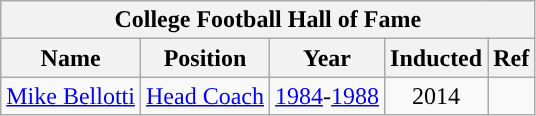<table class="wikitable">
<tr align="center">
<th colspan=5>College Football Hall of Fame</th>
</tr>
<tr>
<th>Name</th>
<th>Position</th>
<th>Year</th>
<th>Inducted</th>
<th>Ref</th>
</tr>
<tr align="center" bgcolor="">
<td><a href='#'>Mike Bellotti</a></td>
<td><a href='#'>Head Coach</a></td>
<td><a href='#'>1984</a>-<a href='#'>1988</a></td>
<td>2014</td>
<td></td>
</tr>
</table>
